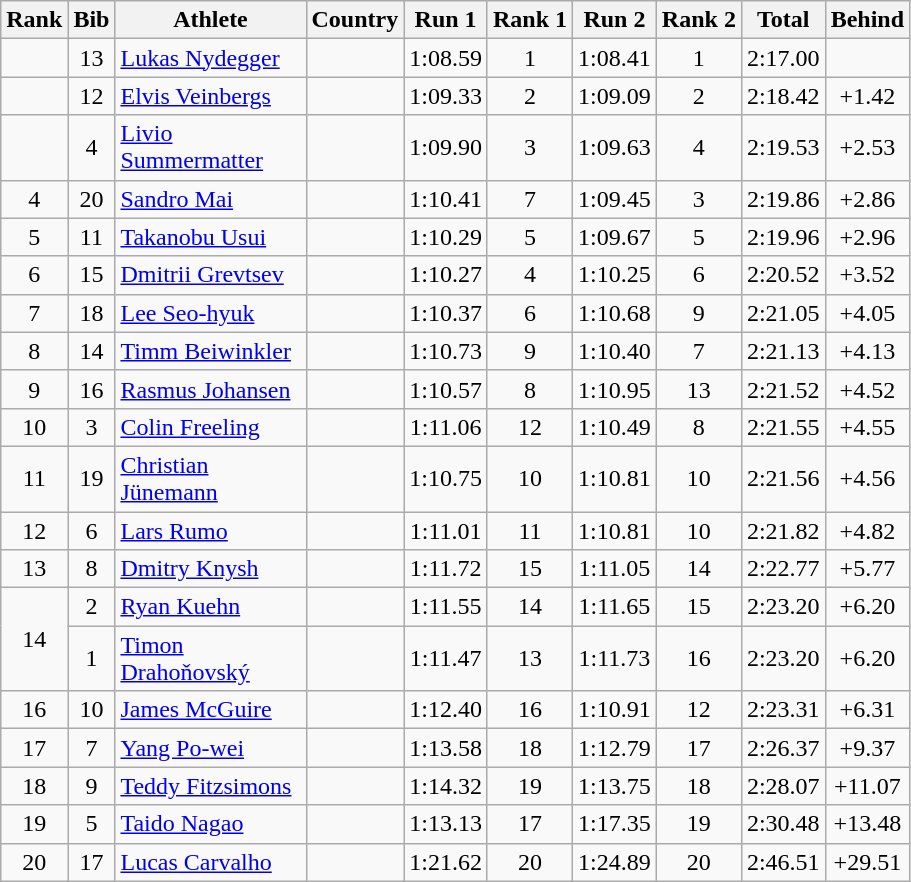<table class="wikitable sortable" style="text-align:center">
<tr>
<th>Rank</th>
<th>Bib</th>
<th width=120>Athlete</th>
<th>Country</th>
<th>Run 1</th>
<th>Rank 1</th>
<th>Run 2</th>
<th>Rank 2</th>
<th>Total</th>
<th>Behind</th>
</tr>
<tr>
<td></td>
<td>13</td>
<td align=left><a href='#'>Lukas Nydegger</a></td>
<td align=left></td>
<td>1:08.59</td>
<td>1</td>
<td>1:08.41</td>
<td>1</td>
<td>2:17.00</td>
<td></td>
</tr>
<tr>
<td></td>
<td>12</td>
<td align=left><a href='#'>Elvis Veinbergs</a></td>
<td align=left></td>
<td>1:09.33</td>
<td>2</td>
<td>1:09.09</td>
<td>2</td>
<td>2:18.42</td>
<td>+1.42</td>
</tr>
<tr>
<td></td>
<td>4</td>
<td align=left><a href='#'>Livio Summermatter</a></td>
<td align=left></td>
<td>1:09.90</td>
<td>3</td>
<td>1:09.63</td>
<td>4</td>
<td>2:19.53</td>
<td>+2.53</td>
</tr>
<tr>
<td>4</td>
<td>20</td>
<td align=left><a href='#'>Sandro Mai</a></td>
<td align=left></td>
<td>1:10.41</td>
<td>7</td>
<td>1:09.45</td>
<td>3</td>
<td>2:19.86</td>
<td>+2.86</td>
</tr>
<tr>
<td>5</td>
<td>11</td>
<td align=left><a href='#'>Takanobu Usui</a></td>
<td align=left></td>
<td>1:10.29</td>
<td>5</td>
<td>1:09.67</td>
<td>5</td>
<td>2:19.96</td>
<td>+2.96</td>
</tr>
<tr>
<td>6</td>
<td>15</td>
<td align=left><a href='#'>Dmitrii Grevtsev</a></td>
<td align=left></td>
<td>1:10.27</td>
<td>4</td>
<td>1:10.25</td>
<td>6</td>
<td>2:20.52</td>
<td>+3.52</td>
</tr>
<tr>
<td>7</td>
<td>18</td>
<td align=left><a href='#'>Lee Seo-hyuk</a></td>
<td align=left></td>
<td>1:10.37</td>
<td>6</td>
<td>1:10.68</td>
<td>9</td>
<td>2:21.05</td>
<td>+4.05</td>
</tr>
<tr>
<td>8</td>
<td>14</td>
<td align=left><a href='#'>Timm Beiwinkler</a></td>
<td align=left></td>
<td>1:10.73</td>
<td>9</td>
<td>1:10.40</td>
<td>7</td>
<td>2:21.13</td>
<td>+4.13</td>
</tr>
<tr>
<td>9</td>
<td>16</td>
<td align=left><a href='#'>Rasmus Johansen</a></td>
<td align=left></td>
<td>1:10.57</td>
<td>8</td>
<td>1:10.95</td>
<td>13</td>
<td>2:21.52</td>
<td>+4.52</td>
</tr>
<tr>
<td>10</td>
<td>3</td>
<td align=left><a href='#'>Colin Freeling</a></td>
<td align=left></td>
<td>1:11.06</td>
<td>12</td>
<td>1:10.49</td>
<td>8</td>
<td>2:21.55</td>
<td>+4.55</td>
</tr>
<tr>
<td>11</td>
<td>19</td>
<td align=left><a href='#'>Christian Jünemann</a></td>
<td align=left></td>
<td>1:10.75</td>
<td>10</td>
<td>1:10.81</td>
<td>10</td>
<td>2:21.56</td>
<td>+4.56</td>
</tr>
<tr>
<td>12</td>
<td>6</td>
<td align=left><a href='#'>Lars Rumo</a></td>
<td align=left></td>
<td>1:11.01</td>
<td>11</td>
<td>1:10.81</td>
<td>10</td>
<td>2:21.82</td>
<td>+4.82</td>
</tr>
<tr>
<td>13</td>
<td>8</td>
<td align=left><a href='#'>Dmitry Knysh</a></td>
<td align=left></td>
<td>1:11.72</td>
<td>15</td>
<td>1:11.05</td>
<td>14</td>
<td>2:22.77</td>
<td>+5.77</td>
</tr>
<tr>
<td rowspan="2">14</td>
<td>2</td>
<td align=left><a href='#'>Ryan Kuehn</a></td>
<td align=left></td>
<td>1:11.55</td>
<td>14</td>
<td>1:11.65</td>
<td>15</td>
<td>2:23.20</td>
<td>+6.20</td>
</tr>
<tr>
<td>1</td>
<td align=left><a href='#'>Timon Drahoňovský</a></td>
<td align=left></td>
<td>1:11.47</td>
<td>13</td>
<td>1:11.73</td>
<td>16</td>
<td>2:23.20</td>
<td>+6.20</td>
</tr>
<tr>
<td>16</td>
<td>10</td>
<td align=left><a href='#'>James McGuire</a></td>
<td align=left></td>
<td>1:12.40</td>
<td>16</td>
<td>1:10.91</td>
<td>12</td>
<td>2:23.31</td>
<td>+6.31</td>
</tr>
<tr>
<td>17</td>
<td>7</td>
<td align=left><a href='#'>Yang Po-wei</a></td>
<td align=left></td>
<td>1:13.58</td>
<td>18</td>
<td>1:12.79</td>
<td>17</td>
<td>2:26.37</td>
<td>+9.37</td>
</tr>
<tr>
<td>18</td>
<td>9</td>
<td align=left><a href='#'>Teddy Fitzsimons</a></td>
<td align=left></td>
<td>1:14.32</td>
<td>19</td>
<td>1:13.75</td>
<td>18</td>
<td>2:28.07</td>
<td>+11.07</td>
</tr>
<tr>
<td>19</td>
<td>5</td>
<td align=left><a href='#'>Taido Nagao</a></td>
<td align=left></td>
<td>1:13.13</td>
<td>17</td>
<td>1:17.35</td>
<td>19</td>
<td>2:30.48</td>
<td>+13.48</td>
</tr>
<tr>
<td>20</td>
<td>17</td>
<td align=left><a href='#'>Lucas Carvalho</a></td>
<td align=left></td>
<td>1:21.62</td>
<td>20</td>
<td>1:24.89</td>
<td>20</td>
<td>2:46.51</td>
<td>+29.51</td>
</tr>
</table>
